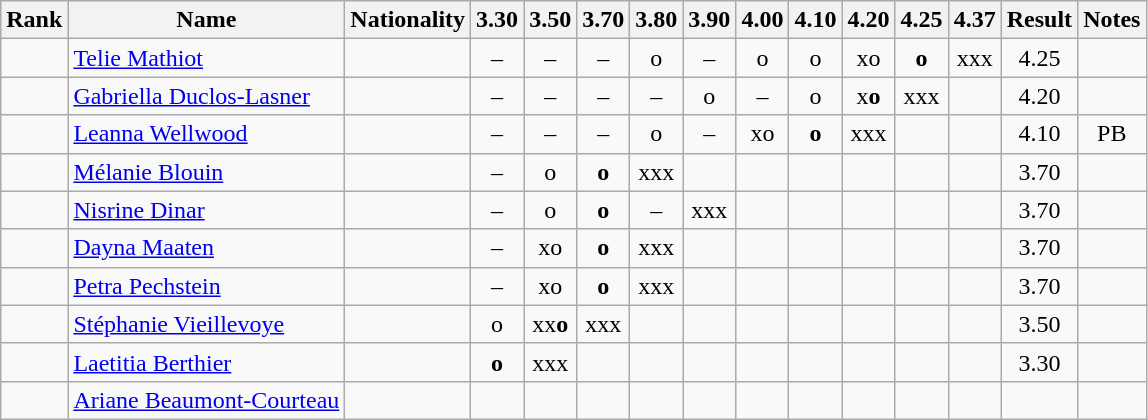<table class="wikitable sortable" style="text-align:center">
<tr>
<th>Rank</th>
<th>Name</th>
<th>Nationality</th>
<th>3.30</th>
<th>3.50</th>
<th>3.70</th>
<th>3.80</th>
<th>3.90</th>
<th>4.00</th>
<th>4.10</th>
<th>4.20</th>
<th>4.25</th>
<th>4.37</th>
<th>Result</th>
<th>Notes</th>
</tr>
<tr>
<td></td>
<td align=left><a href='#'>Telie Mathiot</a></td>
<td align=left></td>
<td>–</td>
<td>–</td>
<td>–</td>
<td>o</td>
<td>–</td>
<td>o</td>
<td>o</td>
<td>xo</td>
<td><strong>o</strong></td>
<td>xxx</td>
<td>4.25</td>
<td></td>
</tr>
<tr>
<td></td>
<td align=left><a href='#'>Gabriella Duclos-Lasner</a></td>
<td align=left></td>
<td>–</td>
<td>–</td>
<td>–</td>
<td>–</td>
<td>o</td>
<td>–</td>
<td>o</td>
<td>x<strong>o</strong></td>
<td>xxx</td>
<td></td>
<td>4.20</td>
<td></td>
</tr>
<tr>
<td></td>
<td align=left><a href='#'>Leanna Wellwood</a></td>
<td align=left></td>
<td>–</td>
<td>–</td>
<td>–</td>
<td>o</td>
<td>–</td>
<td>xo</td>
<td><strong>o</strong></td>
<td>xxx</td>
<td></td>
<td></td>
<td>4.10</td>
<td>PB</td>
</tr>
<tr>
<td></td>
<td align=left><a href='#'>Mélanie Blouin</a></td>
<td align=left></td>
<td>–</td>
<td>o</td>
<td><strong>o</strong></td>
<td>xxx</td>
<td></td>
<td></td>
<td></td>
<td></td>
<td></td>
<td></td>
<td>3.70</td>
<td></td>
</tr>
<tr>
<td></td>
<td align=left><a href='#'>Nisrine Dinar</a></td>
<td align=left></td>
<td>–</td>
<td>o</td>
<td><strong>o</strong></td>
<td>–</td>
<td>xxx</td>
<td></td>
<td></td>
<td></td>
<td></td>
<td></td>
<td>3.70</td>
<td></td>
</tr>
<tr>
<td></td>
<td align=left><a href='#'>Dayna Maaten</a></td>
<td align=left></td>
<td>–</td>
<td>xo</td>
<td><strong>o</strong></td>
<td>xxx</td>
<td></td>
<td></td>
<td></td>
<td></td>
<td></td>
<td></td>
<td>3.70</td>
<td></td>
</tr>
<tr>
<td></td>
<td align=left><a href='#'>Petra Pechstein</a></td>
<td align=left></td>
<td>–</td>
<td>xo</td>
<td><strong>o</strong></td>
<td>xxx</td>
<td></td>
<td></td>
<td></td>
<td></td>
<td></td>
<td></td>
<td>3.70</td>
<td></td>
</tr>
<tr>
<td></td>
<td align=left><a href='#'>Stéphanie Vieillevoye</a></td>
<td align=left></td>
<td>o</td>
<td>xx<strong>o</strong></td>
<td>xxx</td>
<td></td>
<td></td>
<td></td>
<td></td>
<td></td>
<td></td>
<td></td>
<td>3.50</td>
<td></td>
</tr>
<tr>
<td></td>
<td align=left><a href='#'>Laetitia Berthier</a></td>
<td align=left></td>
<td><strong>o</strong></td>
<td>xxx</td>
<td></td>
<td></td>
<td></td>
<td></td>
<td></td>
<td></td>
<td></td>
<td></td>
<td>3.30</td>
<td></td>
</tr>
<tr>
<td></td>
<td align=left><a href='#'>Ariane Beaumont-Courteau</a></td>
<td align=left></td>
<td></td>
<td></td>
<td></td>
<td></td>
<td></td>
<td></td>
<td></td>
<td></td>
<td></td>
<td></td>
<td></td>
<td></td>
</tr>
</table>
